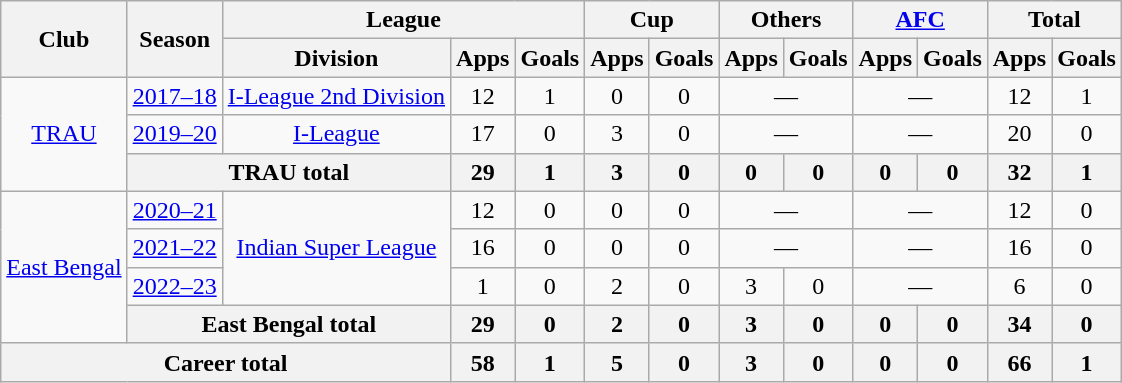<table class="wikitable" style="text-align: center;">
<tr>
<th rowspan="2">Club</th>
<th rowspan="2">Season</th>
<th colspan="3">League</th>
<th colspan="2">Cup</th>
<th colspan="2">Others</th>
<th colspan="2"><a href='#'>AFC</a></th>
<th colspan="2">Total</th>
</tr>
<tr>
<th>Division</th>
<th>Apps</th>
<th>Goals</th>
<th>Apps</th>
<th>Goals</th>
<th>Apps</th>
<th>Goals</th>
<th>Apps</th>
<th>Goals</th>
<th>Apps</th>
<th>Goals</th>
</tr>
<tr>
<td rowspan="3"><a href='#'>TRAU</a></td>
<td><a href='#'>2017–18</a></td>
<td rowspan="1"><a href='#'>I-League 2nd Division</a></td>
<td>12</td>
<td>1</td>
<td>0</td>
<td>0</td>
<td colspan="2">—</td>
<td colspan="2">—</td>
<td>12</td>
<td>1</td>
</tr>
<tr>
<td><a href='#'>2019–20</a></td>
<td rowspan="1"><a href='#'>I-League</a></td>
<td>17</td>
<td>0</td>
<td>3</td>
<td>0</td>
<td colspan="2">—</td>
<td colspan="2">—</td>
<td>20</td>
<td>0</td>
</tr>
<tr>
<th colspan="2">TRAU total</th>
<th>29</th>
<th>1</th>
<th>3</th>
<th>0</th>
<th>0</th>
<th>0</th>
<th>0</th>
<th>0</th>
<th>32</th>
<th>1</th>
</tr>
<tr>
<td rowspan="4"><a href='#'>East Bengal</a></td>
<td><a href='#'>2020–21</a></td>
<td rowspan="3"><a href='#'>Indian Super League</a></td>
<td>12</td>
<td>0</td>
<td>0</td>
<td>0</td>
<td colspan="2">—</td>
<td colspan="2">—</td>
<td>12</td>
<td>0</td>
</tr>
<tr>
<td><a href='#'>2021–22</a></td>
<td>16</td>
<td>0</td>
<td>0</td>
<td>0</td>
<td colspan="2">—</td>
<td colspan="2">—</td>
<td>16</td>
<td>0</td>
</tr>
<tr>
<td><a href='#'>2022–23</a></td>
<td>1</td>
<td>0</td>
<td>2</td>
<td>0</td>
<td>3</td>
<td>0</td>
<td colspan="2">—</td>
<td>6</td>
<td>0</td>
</tr>
<tr>
<th colspan="2">East Bengal total</th>
<th>29</th>
<th>0</th>
<th>2</th>
<th>0</th>
<th>3</th>
<th>0</th>
<th>0</th>
<th>0</th>
<th>34</th>
<th>0</th>
</tr>
<tr>
<th colspan="3">Career total</th>
<th>58</th>
<th>1</th>
<th>5</th>
<th>0</th>
<th>3</th>
<th>0</th>
<th>0</th>
<th>0</th>
<th>66</th>
<th>1</th>
</tr>
</table>
